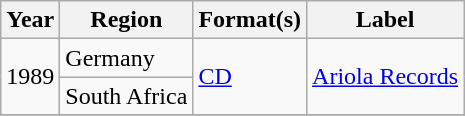<table class="wikitable">
<tr>
<th align="center">Year</th>
<th align="center">Region</th>
<th align="center">Format(s)</th>
<th align="center">Label</th>
</tr>
<tr>
<td align="left" rowspan="2">1989</td>
<td align="left">Germany</td>
<td align="left" rowspan="2"><a href='#'>CD</a></td>
<td align="left" rowspan="2"><a href='#'>Ariola Records</a></td>
</tr>
<tr>
<td align="left">South Africa</td>
</tr>
<tr>
</tr>
</table>
